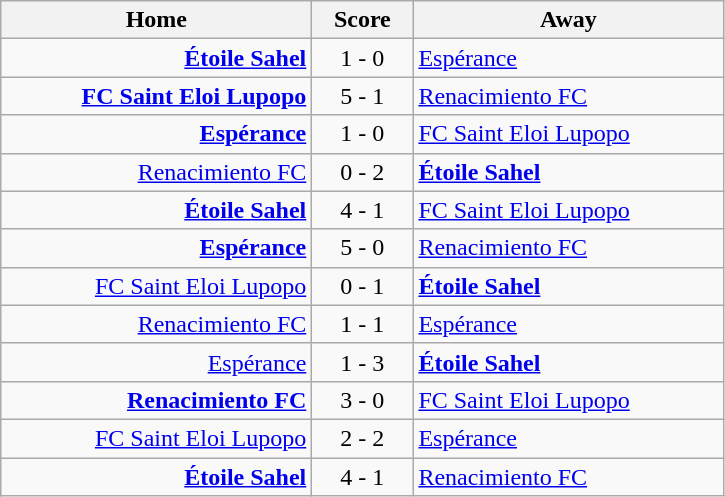<table class="wikitable">
<tr>
<th width="200">Home</th>
<th width="60">Score</th>
<th width="200">Away</th>
</tr>
<tr>
<td style="text-align:right;"><strong><a href='#'>Étoile Sahel</a> </strong></td>
<td style="text-align:center;">1 - 0</td>
<td style="text-align:left;"> <a href='#'>Espérance</a></td>
</tr>
<tr>
<td style="text-align:right;"><strong><a href='#'>FC Saint Eloi Lupopo</a></strong> </td>
<td style="text-align:center;">5 - 1</td>
<td style="text-align:left;"> <a href='#'>Renacimiento FC</a></td>
</tr>
<tr>
<td style="text-align:right;"><strong><a href='#'>Espérance</a></strong> </td>
<td style="text-align:center;">1 - 0</td>
<td style="text-align:left;"> <a href='#'>FC Saint Eloi Lupopo</a></td>
</tr>
<tr>
<td style="text-align:right;"><a href='#'>Renacimiento FC</a> </td>
<td style="text-align:center;">0 - 2</td>
<td style="text-align:left;"> <strong><a href='#'>Étoile Sahel</a></strong></td>
</tr>
<tr>
<td style="text-align:right;"><strong><a href='#'>Étoile Sahel</a> </strong></td>
<td style="text-align:center;">4 - 1</td>
<td style="text-align:left;"> <a href='#'>FC Saint Eloi Lupopo</a></td>
</tr>
<tr>
<td style="text-align:right;"><strong><a href='#'>Espérance</a></strong> </td>
<td style="text-align:center;">5 - 0</td>
<td style="text-align:left;"> <a href='#'>Renacimiento FC</a></td>
</tr>
<tr>
<td style="text-align:right;"><a href='#'>FC Saint Eloi Lupopo</a> </td>
<td style="text-align:center;">0 - 1</td>
<td style="text-align:left;"> <strong><a href='#'>Étoile Sahel</a></strong></td>
</tr>
<tr>
<td style="text-align:right;"><a href='#'>Renacimiento FC</a> </td>
<td style="text-align:center;">1 - 1</td>
<td style="text-align:left;"> <a href='#'>Espérance</a></td>
</tr>
<tr>
<td style="text-align:right;"><a href='#'>Espérance</a> </td>
<td style="text-align:center;">1 - 3</td>
<td style="text-align:left;"> <strong><a href='#'>Étoile Sahel</a></strong></td>
</tr>
<tr>
<td style="text-align:right;"><strong><a href='#'>Renacimiento FC</a></strong> </td>
<td style="text-align:center;">3 - 0</td>
<td style="text-align:left;"> <a href='#'>FC Saint Eloi Lupopo</a></td>
</tr>
<tr>
<td style="text-align:right;"><a href='#'>FC Saint Eloi Lupopo</a> </td>
<td style="text-align:center;">2 - 2</td>
<td style="text-align:left;"> <a href='#'>Espérance</a></td>
</tr>
<tr>
<td style="text-align:right;"><strong><a href='#'>Étoile Sahel</a></strong> </td>
<td style="text-align:center;">4 - 1</td>
<td style="text-align:left;"> <a href='#'>Renacimiento FC</a></td>
</tr>
</table>
